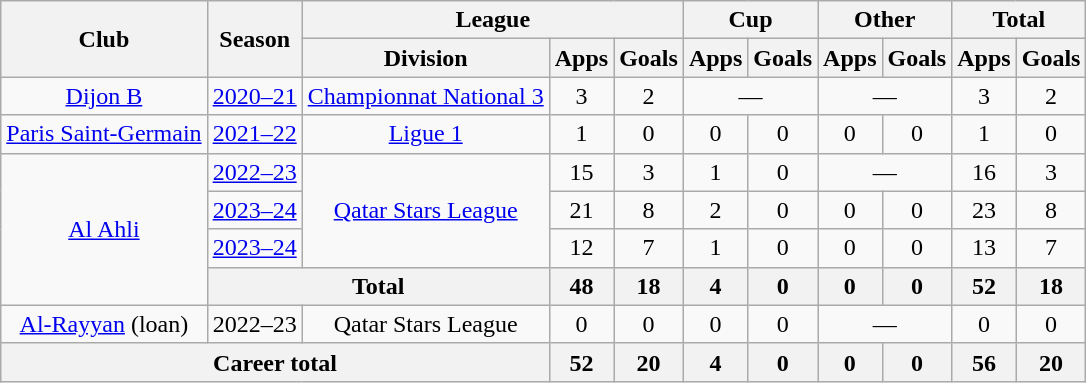<table class="wikitable" Style="text-align: center">
<tr>
<th rowspan="2">Club</th>
<th rowspan="2">Season</th>
<th colspan="3">League</th>
<th colspan="2">Cup</th>
<th colspan="2">Other</th>
<th colspan="2">Total</th>
</tr>
<tr>
<th>Division</th>
<th>Apps</th>
<th>Goals</th>
<th>Apps</th>
<th>Goals</th>
<th>Apps</th>
<th>Goals</th>
<th>Apps</th>
<th>Goals</th>
</tr>
<tr>
<td><a href='#'>Dijon B</a></td>
<td><a href='#'>2020–21</a></td>
<td><a href='#'>Championnat National 3</a></td>
<td>3</td>
<td>2</td>
<td colspan="2">—</td>
<td colspan="2">—</td>
<td>3</td>
<td>2</td>
</tr>
<tr>
<td><a href='#'>Paris Saint-Germain</a></td>
<td><a href='#'>2021–22</a></td>
<td><a href='#'>Ligue 1</a></td>
<td>1</td>
<td>0</td>
<td>0</td>
<td>0</td>
<td>0</td>
<td>0</td>
<td>1</td>
<td>0</td>
</tr>
<tr>
<td rowspan="4"><a href='#'>Al Ahli</a></td>
<td><a href='#'>2022–23</a></td>
<td rowspan="3"><a href='#'>Qatar Stars League</a></td>
<td>15</td>
<td>3</td>
<td>1</td>
<td>0</td>
<td colspan="2">—</td>
<td>16</td>
<td>3</td>
</tr>
<tr>
<td><a href='#'>2023–24</a></td>
<td>21</td>
<td>8</td>
<td>2</td>
<td>0</td>
<td>0</td>
<td>0</td>
<td>23</td>
<td>8</td>
</tr>
<tr>
<td><a href='#'>2023–24</a></td>
<td>12</td>
<td>7</td>
<td>1</td>
<td>0</td>
<td>0</td>
<td>0</td>
<td>13</td>
<td>7</td>
</tr>
<tr>
<th colspan="2">Total</th>
<th>48</th>
<th>18</th>
<th>4</th>
<th>0</th>
<th>0</th>
<th>0</th>
<th>52</th>
<th>18</th>
</tr>
<tr>
<td><a href='#'>Al-Rayyan</a> (loan)</td>
<td>2022–23</td>
<td>Qatar Stars League</td>
<td>0</td>
<td>0</td>
<td>0</td>
<td>0</td>
<td colspan="2">—</td>
<td>0</td>
<td>0</td>
</tr>
<tr>
<th colspan="3">Career total</th>
<th>52</th>
<th>20</th>
<th>4</th>
<th>0</th>
<th>0</th>
<th>0</th>
<th>56</th>
<th>20</th>
</tr>
</table>
